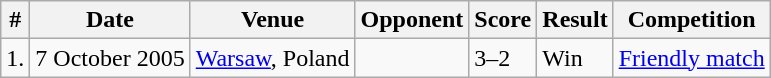<table class="wikitable">
<tr>
<th>#</th>
<th>Date</th>
<th>Venue</th>
<th>Opponent</th>
<th>Score</th>
<th>Result</th>
<th>Competition</th>
</tr>
<tr>
<td>1.</td>
<td>7 October 2005</td>
<td><a href='#'>Warsaw</a>, Poland</td>
<td></td>
<td>3–2</td>
<td>Win</td>
<td><a href='#'>Friendly match</a></td>
</tr>
</table>
